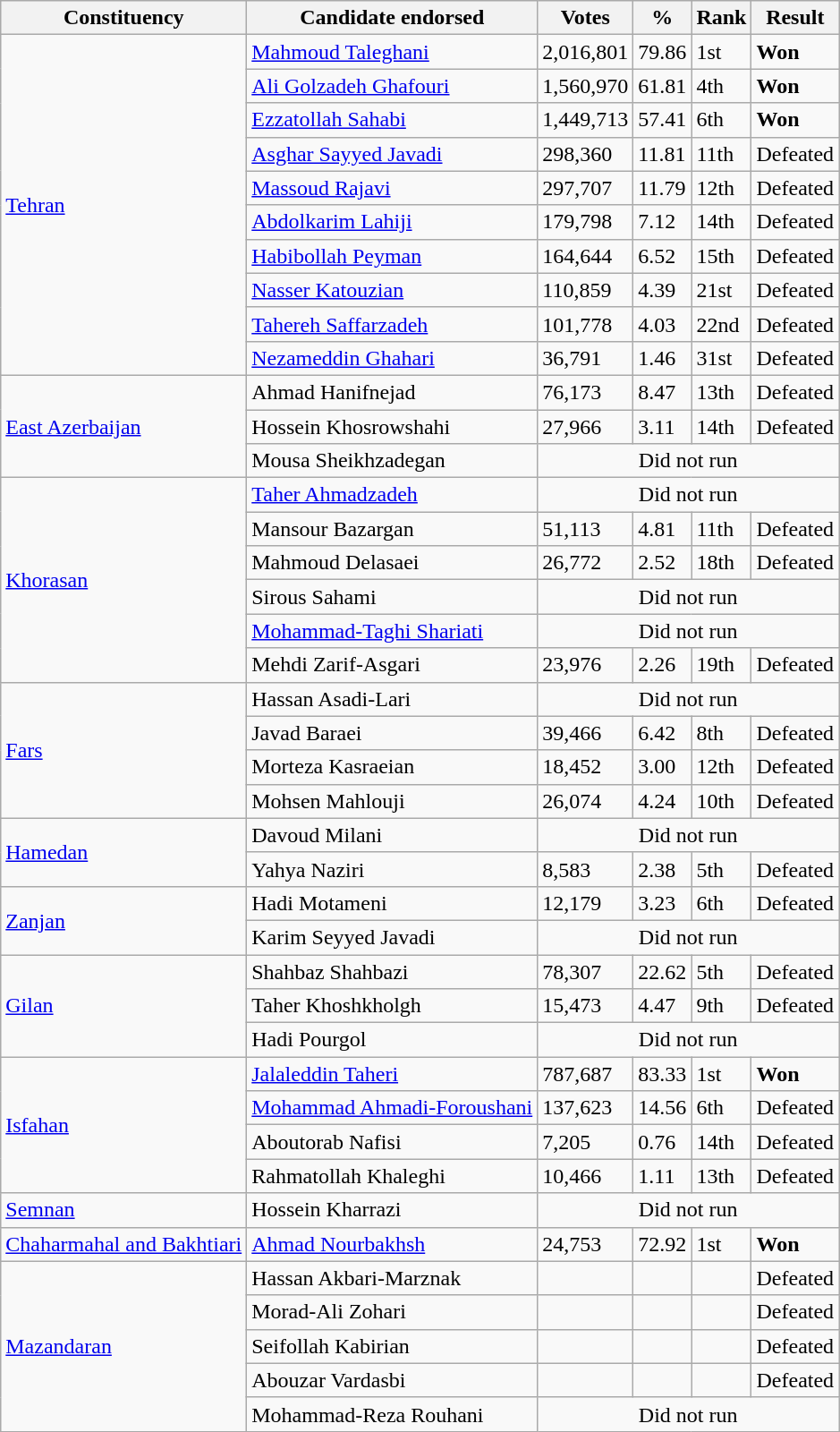<table class="wikitable">
<tr>
<th>Constituency</th>
<th>Candidate endorsed</th>
<th>Votes</th>
<th>%</th>
<th>Rank</th>
<th>Result</th>
</tr>
<tr>
<td rowspan=10><a href='#'>Tehran</a></td>
<td><a href='#'>Mahmoud Taleghani</a></td>
<td>2,016,801</td>
<td>79.86</td>
<td>1st</td>
<td><strong>Won</strong></td>
</tr>
<tr>
<td><a href='#'>Ali Golzadeh Ghafouri</a></td>
<td>1,560,970</td>
<td>61.81</td>
<td>4th</td>
<td><strong>Won</strong></td>
</tr>
<tr>
<td><a href='#'>Ezzatollah Sahabi</a></td>
<td>1,449,713</td>
<td>57.41</td>
<td>6th</td>
<td><strong>Won</strong></td>
</tr>
<tr>
<td><a href='#'>Asghar Sayyed Javadi</a></td>
<td>298,360</td>
<td>11.81</td>
<td>11th</td>
<td>Defeated</td>
</tr>
<tr>
<td><a href='#'>Massoud Rajavi</a></td>
<td>297,707</td>
<td>11.79</td>
<td>12th</td>
<td>Defeated</td>
</tr>
<tr>
<td><a href='#'>Abdolkarim Lahiji</a></td>
<td>179,798</td>
<td>7.12</td>
<td>14th</td>
<td>Defeated</td>
</tr>
<tr>
<td><a href='#'>Habibollah Peyman</a></td>
<td>164,644</td>
<td>6.52</td>
<td>15th</td>
<td>Defeated</td>
</tr>
<tr>
<td><a href='#'>Nasser Katouzian</a></td>
<td>110,859</td>
<td>4.39</td>
<td>21st</td>
<td>Defeated</td>
</tr>
<tr>
<td><a href='#'>Tahereh Saffarzadeh</a></td>
<td>101,778</td>
<td>4.03</td>
<td>22nd</td>
<td>Defeated</td>
</tr>
<tr>
<td><a href='#'>Nezameddin Ghahari</a></td>
<td>36,791</td>
<td>1.46</td>
<td>31st</td>
<td>Defeated</td>
</tr>
<tr>
<td rowspan=3><a href='#'>East Azerbaijan</a></td>
<td>Ahmad Hanifnejad</td>
<td>76,173</td>
<td>8.47</td>
<td>13th</td>
<td>Defeated</td>
</tr>
<tr>
<td>Hossein Khosrowshahi</td>
<td>27,966</td>
<td>3.11</td>
<td>14th</td>
<td>Defeated</td>
</tr>
<tr>
<td>Mousa Sheikhzadegan</td>
<td colspan=4 align=center>Did not run</td>
</tr>
<tr>
<td rowspan=6><a href='#'>Khorasan</a></td>
<td><a href='#'>Taher Ahmadzadeh</a></td>
<td colspan=4 align=center>Did not run</td>
</tr>
<tr>
<td>Mansour Bazargan</td>
<td>51,113</td>
<td>4.81</td>
<td>11th</td>
<td>Defeated</td>
</tr>
<tr>
<td>Mahmoud Delasaei</td>
<td>26,772</td>
<td>2.52</td>
<td>18th</td>
<td>Defeated</td>
</tr>
<tr>
<td>Sirous Sahami</td>
<td colspan=4 align=center>Did not run</td>
</tr>
<tr>
<td><a href='#'>Mohammad-Taghi Shariati</a></td>
<td colspan=4 align=center>Did not run</td>
</tr>
<tr>
<td>Mehdi Zarif-Asgari</td>
<td>23,976</td>
<td>2.26</td>
<td>19th</td>
<td>Defeated</td>
</tr>
<tr>
<td rowspan=4><a href='#'>Fars</a></td>
<td>Hassan Asadi-Lari</td>
<td colspan=4 align=center>Did not run</td>
</tr>
<tr>
<td>Javad Baraei</td>
<td>39,466</td>
<td>6.42</td>
<td>8th</td>
<td>Defeated</td>
</tr>
<tr>
<td>Morteza Kasraeian</td>
<td>18,452</td>
<td>3.00</td>
<td>12th</td>
<td>Defeated</td>
</tr>
<tr>
<td>Mohsen Mahlouji</td>
<td>26,074</td>
<td>4.24</td>
<td>10th</td>
<td>Defeated</td>
</tr>
<tr>
<td rowspan=2><a href='#'>Hamedan</a></td>
<td>Davoud Milani</td>
<td colspan=4 align=center>Did not run</td>
</tr>
<tr>
<td>Yahya Naziri</td>
<td>8,583</td>
<td>2.38</td>
<td>5th</td>
<td>Defeated</td>
</tr>
<tr>
<td rowspan=2><a href='#'>Zanjan</a></td>
<td>Hadi Motameni</td>
<td>12,179</td>
<td>3.23</td>
<td>6th</td>
<td>Defeated</td>
</tr>
<tr>
<td>Karim Seyyed Javadi</td>
<td colspan=4 align=center>Did not run</td>
</tr>
<tr>
<td rowspan=3><a href='#'>Gilan</a></td>
<td>Shahbaz Shahbazi</td>
<td>78,307</td>
<td>22.62</td>
<td>5th</td>
<td>Defeated</td>
</tr>
<tr>
<td>Taher Khoshkholgh</td>
<td>15,473</td>
<td>4.47</td>
<td>9th</td>
<td>Defeated</td>
</tr>
<tr>
<td>Hadi Pourgol</td>
<td colspan=4 align=center>Did not run</td>
</tr>
<tr>
<td rowspan=4><a href='#'>Isfahan</a></td>
<td><a href='#'>Jalaleddin Taheri</a></td>
<td>787,687</td>
<td>83.33</td>
<td>1st</td>
<td><strong>Won</strong></td>
</tr>
<tr>
<td><a href='#'>Mohammad Ahmadi-Foroushani</a></td>
<td>137,623</td>
<td>14.56</td>
<td>6th</td>
<td>Defeated</td>
</tr>
<tr>
<td>Aboutorab Nafisi</td>
<td>7,205</td>
<td>0.76</td>
<td>14th</td>
<td>Defeated</td>
</tr>
<tr>
<td>Rahmatollah Khaleghi</td>
<td>10,466</td>
<td>1.11</td>
<td>13th</td>
<td>Defeated</td>
</tr>
<tr>
<td><a href='#'>Semnan</a></td>
<td>Hossein Kharrazi</td>
<td colspan=4 align=center>Did not run</td>
</tr>
<tr>
<td><a href='#'>Chaharmahal and Bakhtiari</a></td>
<td><a href='#'>Ahmad Nourbakhsh</a></td>
<td>24,753</td>
<td>72.92</td>
<td>1st</td>
<td><strong>Won</strong></td>
</tr>
<tr>
<td rowspan=5><a href='#'>Mazandaran</a></td>
<td>Hassan Akbari-Marznak</td>
<td></td>
<td></td>
<td></td>
<td>Defeated</td>
</tr>
<tr>
<td>Morad-Ali Zohari</td>
<td></td>
<td></td>
<td></td>
<td>Defeated</td>
</tr>
<tr>
<td>Seifollah Kabirian</td>
<td></td>
<td></td>
<td></td>
<td>Defeated</td>
</tr>
<tr>
<td>Abouzar Vardasbi</td>
<td></td>
<td></td>
<td></td>
<td>Defeated</td>
</tr>
<tr>
<td>Mohammad-Reza Rouhani</td>
<td colspan=4 align=center>Did not run</td>
</tr>
</table>
